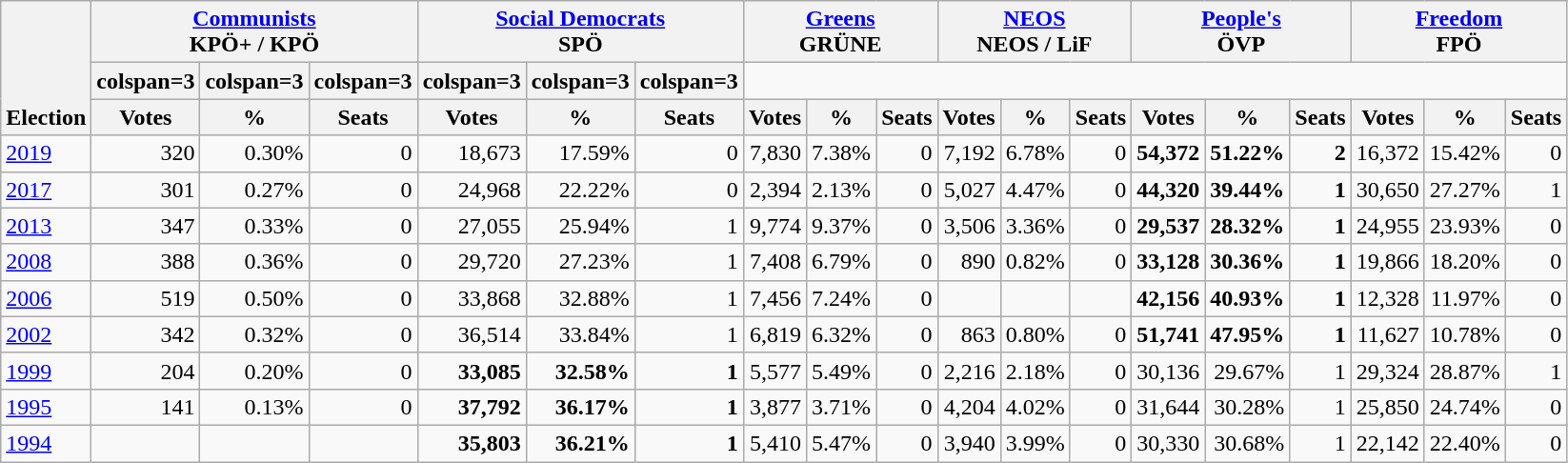<table class="wikitable" border="1" style="font-size:100%; text-align:right;">
<tr>
<th style="text-align:left;" valign=bottom rowspan=3>Election</th>
<th valign=bottom colspan=3><a href='#'>Communists</a><br>KPÖ+ / KPÖ</th>
<th valign=bottom colspan=3><a href='#'>Social Democrats</a><br>SPÖ</th>
<th valign=bottom colspan=3><a href='#'>Greens</a><br>GRÜNE</th>
<th valign=bottom colspan=3><a href='#'>NEOS</a><br>NEOS / LiF</th>
<th valign=bottom colspan=3><a href='#'>People's</a><br>ÖVP</th>
<th valign=bottom colspan=3><a href='#'>Freedom</a><br>FPÖ</th>
</tr>
<tr>
<th>colspan=3 </th>
<th>colspan=3 </th>
<th>colspan=3 </th>
<th>colspan=3 </th>
<th>colspan=3 </th>
<th>colspan=3 </th>
</tr>
<tr>
<th>Votes</th>
<th>%</th>
<th>Seats</th>
<th>Votes</th>
<th>%</th>
<th>Seats</th>
<th>Votes</th>
<th>%</th>
<th>Seats</th>
<th>Votes</th>
<th>%</th>
<th>Seats</th>
<th>Votes</th>
<th>%</th>
<th>Seats</th>
<th>Votes</th>
<th>%</th>
<th>Seats</th>
</tr>
<tr>
<td align=left><a href='#'>2019</a></td>
<td>320</td>
<td>0.30%</td>
<td>0</td>
<td>18,673</td>
<td>17.59%</td>
<td>0</td>
<td>7,830</td>
<td>7.38%</td>
<td>0</td>
<td>7,192</td>
<td>6.78%</td>
<td>0</td>
<td><strong>54,372</strong></td>
<td><strong>51.22%</strong></td>
<td><strong>2</strong></td>
<td>16,372</td>
<td>15.42%</td>
<td>0</td>
</tr>
<tr>
<td align=left><a href='#'>2017</a></td>
<td>301</td>
<td>0.27%</td>
<td>0</td>
<td>24,968</td>
<td>22.22%</td>
<td>0</td>
<td>2,394</td>
<td>2.13%</td>
<td>0</td>
<td>5,027</td>
<td>4.47%</td>
<td>0</td>
<td><strong>44,320</strong></td>
<td><strong>39.44%</strong></td>
<td><strong>1</strong></td>
<td>30,650</td>
<td>27.27%</td>
<td>1</td>
</tr>
<tr>
<td align=left><a href='#'>2013</a></td>
<td>347</td>
<td>0.33%</td>
<td>0</td>
<td>27,055</td>
<td>25.94%</td>
<td>1</td>
<td>9,774</td>
<td>9.37%</td>
<td>0</td>
<td>3,506</td>
<td>3.36%</td>
<td>0</td>
<td><strong>29,537</strong></td>
<td><strong>28.32%</strong></td>
<td><strong>1</strong></td>
<td>24,955</td>
<td>23.93%</td>
<td>0</td>
</tr>
<tr>
<td align=left><a href='#'>2008</a></td>
<td>388</td>
<td>0.36%</td>
<td>0</td>
<td>29,720</td>
<td>27.23%</td>
<td>1</td>
<td>7,408</td>
<td>6.79%</td>
<td>0</td>
<td>890</td>
<td>0.82%</td>
<td>0</td>
<td><strong>33,128</strong></td>
<td><strong>30.36%</strong></td>
<td><strong>1</strong></td>
<td>19,866</td>
<td>18.20%</td>
<td>0</td>
</tr>
<tr>
<td align=left><a href='#'>2006</a></td>
<td>519</td>
<td>0.50%</td>
<td>0</td>
<td>33,868</td>
<td>32.88%</td>
<td>1</td>
<td>7,456</td>
<td>7.24%</td>
<td>0</td>
<td></td>
<td></td>
<td></td>
<td><strong>42,156</strong></td>
<td><strong>40.93%</strong></td>
<td><strong>1</strong></td>
<td>12,328</td>
<td>11.97%</td>
<td>0</td>
</tr>
<tr>
<td align=left><a href='#'>2002</a></td>
<td>342</td>
<td>0.32%</td>
<td>0</td>
<td>36,514</td>
<td>33.84%</td>
<td>1</td>
<td>6,819</td>
<td>6.32%</td>
<td>0</td>
<td>863</td>
<td>0.80%</td>
<td>0</td>
<td><strong>51,741</strong></td>
<td><strong>47.95%</strong></td>
<td><strong>1</strong></td>
<td>11,627</td>
<td>10.78%</td>
<td>0</td>
</tr>
<tr>
<td align=left><a href='#'>1999</a></td>
<td>204</td>
<td>0.20%</td>
<td>0</td>
<td><strong>33,085</strong></td>
<td><strong>32.58%</strong></td>
<td><strong>1</strong></td>
<td>5,577</td>
<td>5.49%</td>
<td>0</td>
<td>2,216</td>
<td>2.18%</td>
<td>0</td>
<td>30,136</td>
<td>29.67%</td>
<td>1</td>
<td>29,324</td>
<td>28.87%</td>
<td>1</td>
</tr>
<tr>
<td align=left><a href='#'>1995</a></td>
<td>141</td>
<td>0.13%</td>
<td>0</td>
<td><strong>37,792</strong></td>
<td><strong>36.17%</strong></td>
<td><strong>1</strong></td>
<td>3,877</td>
<td>3.71%</td>
<td>0</td>
<td>4,204</td>
<td>4.02%</td>
<td>0</td>
<td>31,644</td>
<td>30.28%</td>
<td>1</td>
<td>25,850</td>
<td>24.74%</td>
<td>0</td>
</tr>
<tr>
<td align=left><a href='#'>1994</a></td>
<td></td>
<td></td>
<td></td>
<td><strong>35,803</strong></td>
<td><strong>36.21%</strong></td>
<td><strong>1</strong></td>
<td>5,410</td>
<td>5.47%</td>
<td>0</td>
<td>3,940</td>
<td>3.99%</td>
<td>0</td>
<td>30,330</td>
<td>30.68%</td>
<td>1</td>
<td>22,142</td>
<td>22.40%</td>
<td>0</td>
</tr>
</table>
